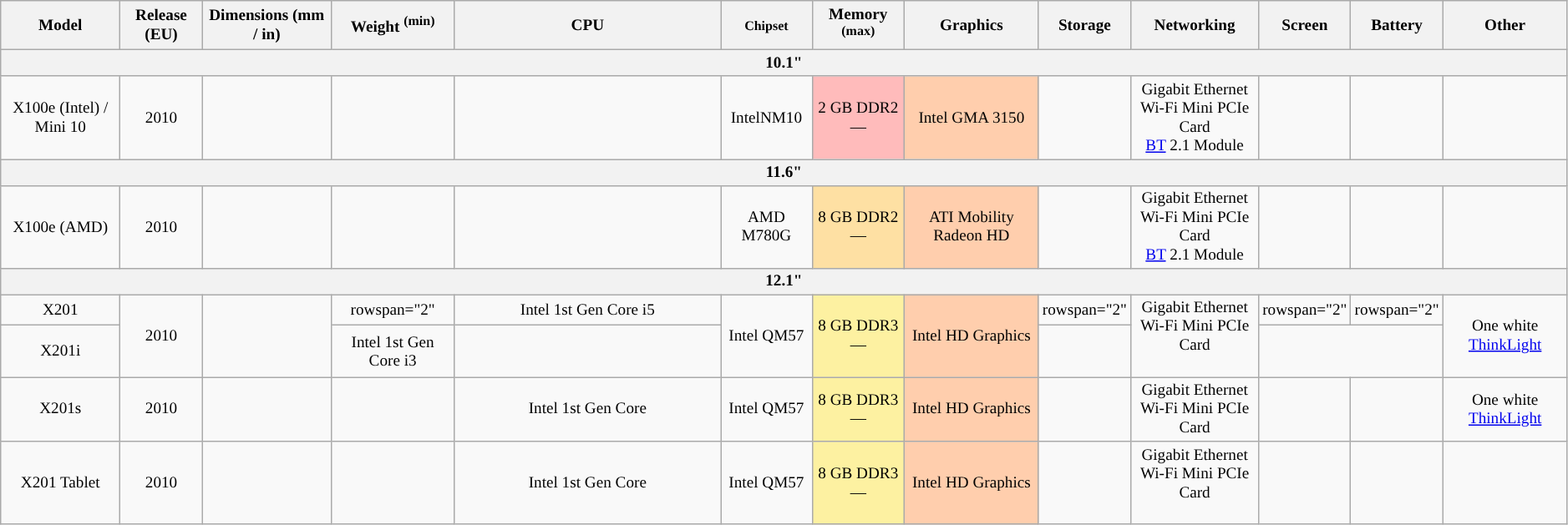<table class="wikitable" style="font-size: 80%; text-align: center; min-width: 80%;">
<tr>
<th>Model</th>
<th>Release (EU)</th>
<th>Dimensions (mm / in)</th>
<th>Weight <sup>(min)</sup></th>
<th style="width:17%">CPU</th>
<th><small>Chipset</small></th>
<th>Memory <sup>(max)</sup></th>
<th>Graphics</th>
<th>Storage</th>
<th>Networking</th>
<th>Screen</th>
<th>Battery</th>
<th>Other</th>
</tr>
<tr>
<th colspan=13>10.1"</th>
</tr>
<tr>
<td>X100e (Intel) / Mini 10</td>
<td>2010</td>
<td></td>
<td></td>
<td></td>
<td>IntelNM10</td>
<td style="background:#ffbbbb;">2 GB DDR2 — <br></td>
<td style="background:#ffcead;">Intel GMA 3150</td>
<td></td>
<td>Gigabit Ethernet<br>Wi-Fi Mini PCIe Card<br><a href='#'>BT</a> 2.1 Module</td>
<td></td>
<td></td>
<td></td>
</tr>
<tr>
<th colspan=13>11.6"</th>
</tr>
<tr>
<td>X100e (AMD) </td>
<td>2010</td>
<td></td>
<td></td>
<td></td>
<td>AMD M780G</td>
<td style="background:#fee0a3;">8 GB DDR2 — <br></td>
<td style="background:#ffcead;">ATI Mobility Radeon HD</td>
<td></td>
<td>Gigabit Ethernet<br>Wi-Fi Mini PCIe Card<br><a href='#'>BT</a> 2.1 Module<br><small></small></td>
<td></td>
<td></td>
<td></td>
</tr>
<tr>
<th colspan=13>12.1"</th>
</tr>
<tr>
<td>X201 </td>
<td rowspan="2">2010</td>
<td rowspan="2"></td>
<td>rowspan="2" </td>
<td style="background:">Intel 1st Gen Core i5</td>
<td rowspan="2">Intel QM57</td>
<td rowspan="2" style="background:#fdf1a1;">8 GB DDR3 — <br></td>
<td rowspan="2" style="background:#ffcead;">Intel HD Graphics</td>
<td>rowspan="2" </td>
<td rowspan="2">Gigabit Ethernet<br>Wi-Fi Mini PCIe Card<br><small><br></small></td>
<td>rowspan="2" </td>
<td>rowspan="2" </td>
<td rowspan="2">One white <a href='#'>ThinkLight</a></td>
</tr>
<tr>
<td>X201i </td>
<td style="background:">Intel 1st Gen Core i3</td>
</tr>
<tr>
<td>X201s </td>
<td>2010</td>
<td></td>
<td></td>
<td style="background:">Intel 1st Gen Core</td>
<td>Intel QM57</td>
<td style="background:#fdf1a1;">8 GB DDR3 — <br></td>
<td style="background:#ffcead;">Intel HD Graphics</td>
<td></td>
<td>Gigabit Ethernet<br>Wi-Fi Mini PCIe Card<br><small></small></td>
<td></td>
<td></td>
<td>One white <a href='#'>ThinkLight</a></td>
</tr>
<tr>
<td>X201 Tablet </td>
<td>2010</td>
<td></td>
<td></td>
<td style="background:">Intel 1st Gen Core</td>
<td>Intel QM57</td>
<td style="background:#fdf1a1;">8 GB DDR3 — <br></td>
<td style="background:#ffcead;">Intel HD Graphics</td>
<td></td>
<td>Gigabit Ethernet<br>Wi-Fi Mini PCIe Card<br><small><br></small></td>
<td></td>
<td></td>
<td></td>
</tr>
</table>
